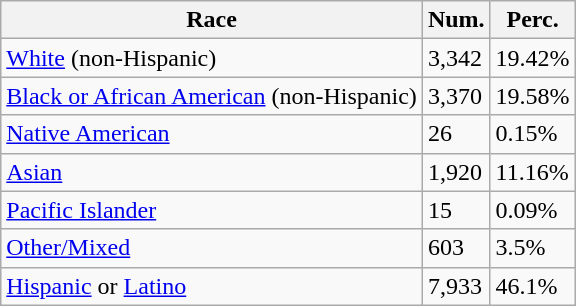<table class="wikitable">
<tr>
<th>Race</th>
<th>Num.</th>
<th>Perc.</th>
</tr>
<tr>
<td><a href='#'>White</a> (non-Hispanic)</td>
<td>3,342</td>
<td>19.42%</td>
</tr>
<tr>
<td><a href='#'>Black or African American</a> (non-Hispanic)</td>
<td>3,370</td>
<td>19.58%</td>
</tr>
<tr>
<td><a href='#'>Native American</a></td>
<td>26</td>
<td>0.15%</td>
</tr>
<tr>
<td><a href='#'>Asian</a></td>
<td>1,920</td>
<td>11.16%</td>
</tr>
<tr>
<td><a href='#'>Pacific Islander</a></td>
<td>15</td>
<td>0.09%</td>
</tr>
<tr>
<td><a href='#'>Other/Mixed</a></td>
<td>603</td>
<td>3.5%</td>
</tr>
<tr>
<td><a href='#'>Hispanic</a> or <a href='#'>Latino</a></td>
<td>7,933</td>
<td>46.1%</td>
</tr>
</table>
